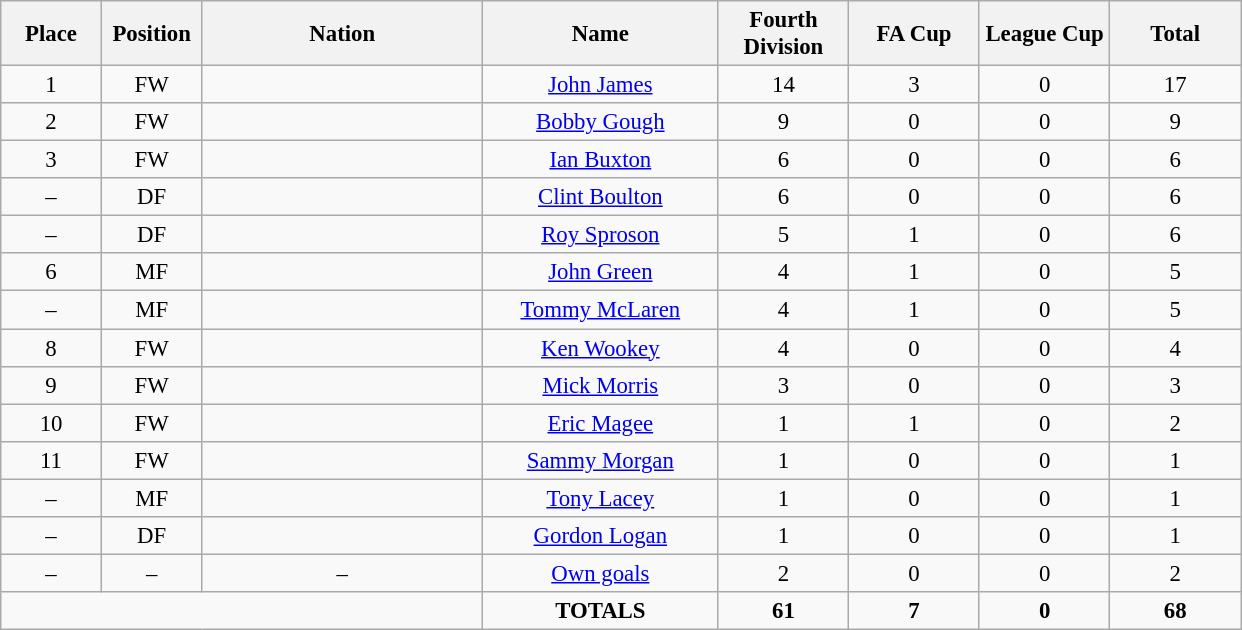<table class="wikitable" style="font-size: 95%; text-align: center;">
<tr>
<th width=60>Place</th>
<th width=60>Position</th>
<th width=180>Nation</th>
<th width=150>Name</th>
<th width=80>Fourth Division</th>
<th width=80>FA Cup</th>
<th width=80>League Cup</th>
<th width=80>Total</th>
</tr>
<tr>
<td>1</td>
<td>FW</td>
<td></td>
<td><a href='#'>John James</a></td>
<td>14</td>
<td>3</td>
<td>0</td>
<td>17</td>
</tr>
<tr>
<td>2</td>
<td>FW</td>
<td></td>
<td><a href='#'>Bobby Gough</a></td>
<td>9</td>
<td>0</td>
<td>0</td>
<td>9</td>
</tr>
<tr>
<td>3</td>
<td>FW</td>
<td></td>
<td><a href='#'>Ian Buxton</a></td>
<td>6</td>
<td>0</td>
<td>0</td>
<td>6</td>
</tr>
<tr>
<td>–</td>
<td>DF</td>
<td></td>
<td><a href='#'>Clint Boulton</a></td>
<td>6</td>
<td>0</td>
<td>0</td>
<td>6</td>
</tr>
<tr>
<td>–</td>
<td>DF</td>
<td></td>
<td><a href='#'>Roy Sproson</a></td>
<td>5</td>
<td>1</td>
<td>0</td>
<td>6</td>
</tr>
<tr>
<td>6</td>
<td>MF</td>
<td></td>
<td><a href='#'>John Green</a></td>
<td>4</td>
<td>1</td>
<td>0</td>
<td>5</td>
</tr>
<tr>
<td>–</td>
<td>MF</td>
<td></td>
<td><a href='#'>Tommy McLaren</a></td>
<td>4</td>
<td>1</td>
<td>0</td>
<td>5</td>
</tr>
<tr>
<td>8</td>
<td>FW</td>
<td></td>
<td><a href='#'>Ken Wookey</a></td>
<td>4</td>
<td>0</td>
<td>0</td>
<td>4</td>
</tr>
<tr>
<td>9</td>
<td>FW</td>
<td></td>
<td><a href='#'>Mick Morris</a></td>
<td>3</td>
<td>0</td>
<td>0</td>
<td>3</td>
</tr>
<tr>
<td>10</td>
<td>FW</td>
<td></td>
<td><a href='#'>Eric Magee</a></td>
<td>1</td>
<td>1</td>
<td>0</td>
<td>2</td>
</tr>
<tr>
<td>11</td>
<td>FW</td>
<td></td>
<td><a href='#'>Sammy Morgan</a></td>
<td>1</td>
<td>0</td>
<td>0</td>
<td>1</td>
</tr>
<tr>
<td>–</td>
<td>MF</td>
<td></td>
<td><a href='#'>Tony Lacey</a></td>
<td>1</td>
<td>0</td>
<td>0</td>
<td>1</td>
</tr>
<tr>
<td>–</td>
<td>DF</td>
<td></td>
<td><a href='#'>Gordon Logan</a></td>
<td>1</td>
<td>0</td>
<td>0</td>
<td>1</td>
</tr>
<tr>
<td>–</td>
<td>–</td>
<td>–</td>
<td><a href='#'>Own goals</a></td>
<td>2</td>
<td>0</td>
<td>0</td>
<td>2</td>
</tr>
<tr>
<td colspan="3"></td>
<td><strong>TOTALS</strong></td>
<td><strong>61</strong></td>
<td><strong>7</strong></td>
<td><strong>0</strong></td>
<td><strong>68</strong></td>
</tr>
</table>
